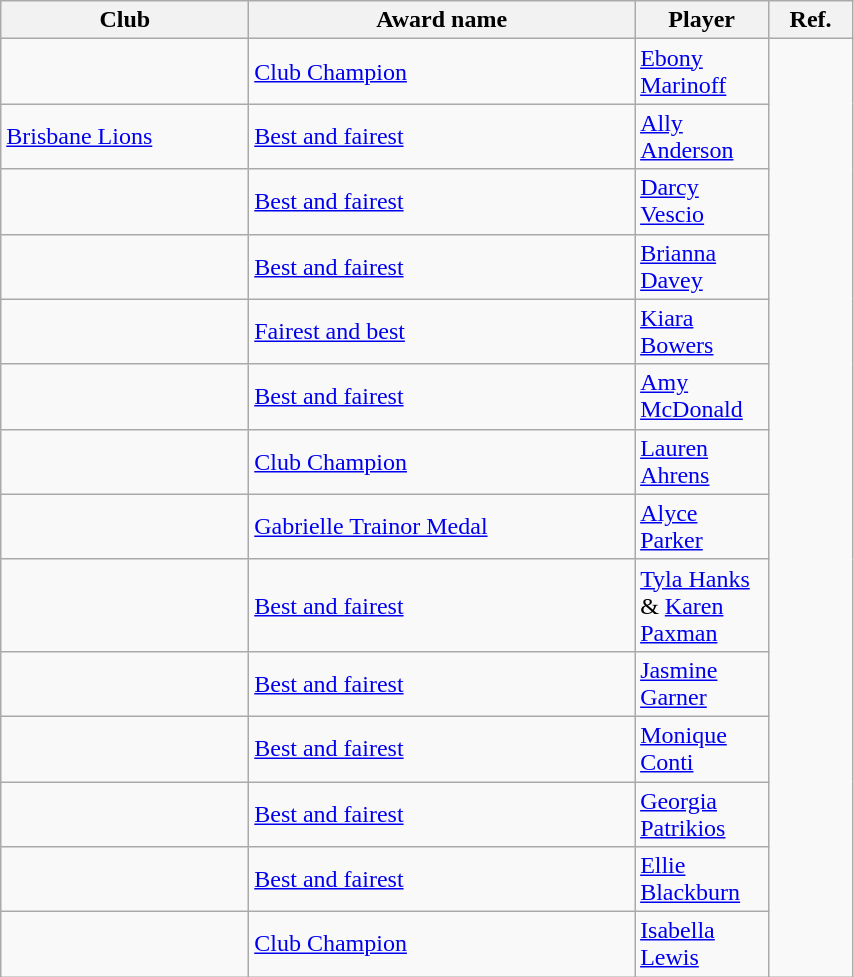<table class="wikitable sortable"  style="text-align:left; width:45%;">
<tr>
<th>Club</th>
<th>Award name</th>
<th scope="col" width="82">Player</th>
<th>Ref.</th>
</tr>
<tr>
<td></td>
<td><a href='#'>Club Champion</a></td>
<td><a href='#'>Ebony Marinoff</a></td>
<td rowspan=14 style="text-align:center;"></td>
</tr>
<tr>
<td><a href='#'>Brisbane Lions</a></td>
<td><a href='#'>Best and fairest</a></td>
<td><a href='#'>Ally Anderson</a></td>
</tr>
<tr>
<td></td>
<td><a href='#'>Best and fairest</a></td>
<td><a href='#'>Darcy Vescio</a></td>
</tr>
<tr>
<td></td>
<td><a href='#'>Best and fairest</a></td>
<td><a href='#'>Brianna Davey</a></td>
</tr>
<tr>
<td></td>
<td><a href='#'>Fairest and best</a></td>
<td><a href='#'>Kiara Bowers</a></td>
</tr>
<tr>
<td></td>
<td><a href='#'>Best and fairest</a></td>
<td><a href='#'>Amy McDonald</a></td>
</tr>
<tr>
<td></td>
<td><a href='#'>Club Champion</a></td>
<td><a href='#'>Lauren Ahrens</a></td>
</tr>
<tr>
<td></td>
<td><a href='#'>Gabrielle Trainor Medal</a></td>
<td><a href='#'>Alyce Parker</a></td>
</tr>
<tr>
<td></td>
<td><a href='#'>Best and fairest</a></td>
<td><a href='#'>Tyla Hanks</a> & <a href='#'>Karen Paxman</a></td>
</tr>
<tr>
<td></td>
<td><a href='#'>Best and fairest</a></td>
<td><a href='#'>Jasmine Garner</a></td>
</tr>
<tr>
<td></td>
<td><a href='#'>Best and fairest</a></td>
<td><a href='#'>Monique Conti</a></td>
</tr>
<tr>
<td></td>
<td><a href='#'>Best and fairest</a></td>
<td><a href='#'>Georgia Patrikios</a></td>
</tr>
<tr>
<td></td>
<td><a href='#'>Best and fairest</a></td>
<td><a href='#'>Ellie Blackburn</a></td>
</tr>
<tr>
<td></td>
<td><a href='#'>Club Champion</a></td>
<td><a href='#'>Isabella Lewis</a></td>
</tr>
</table>
